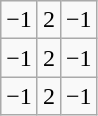<table class="wikitable">
<tr>
<td>−1</td>
<td>2</td>
<td>−1</td>
</tr>
<tr>
<td>−1</td>
<td>2</td>
<td>−1</td>
</tr>
<tr>
<td>−1</td>
<td>2</td>
<td>−1</td>
</tr>
</table>
